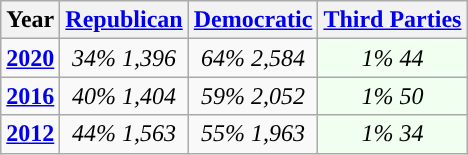<table class="wikitable">
<tr>
<th>Year</th>
<th><a href='#'>Republican</a></th>
<th><a href='#'>Democratic</a></th>
<th><a href='#'>Third Parties</a></th>
</tr>
<tr>
<td style="text-align:center; "><strong><a href='#'>2020</a></strong></td>
<td style="text-align:center; "><em>34%</em> <em>1,396</em></td>
<td style="text-align:center; "><em>64%</em> <em>2,584</em></td>
<td style="text-align:center; background:honeyDew;"><em>1%</em> <em>44</em></td>
</tr>
<tr>
<td style="text-align:center; "><strong><a href='#'>2016</a></strong></td>
<td style="text-align:center; "><em>40%</em> <em>1,404</em></td>
<td style="text-align:center; "><em>59%</em> <em>2,052</em></td>
<td style="text-align:center; background:honeyDew;"><em>1%</em> <em>50</em></td>
</tr>
<tr>
<td style="text-align:center; "><strong><a href='#'>2012</a></strong></td>
<td style="text-align:center; "><em>44%</em> <em>1,563</em></td>
<td style="text-align:center; "><em>55%</em> <em>1,963</em></td>
<td style="text-align:center; background:honeyDew;"><em>1%</em> <em>34</em></td>
</tr>
</table>
